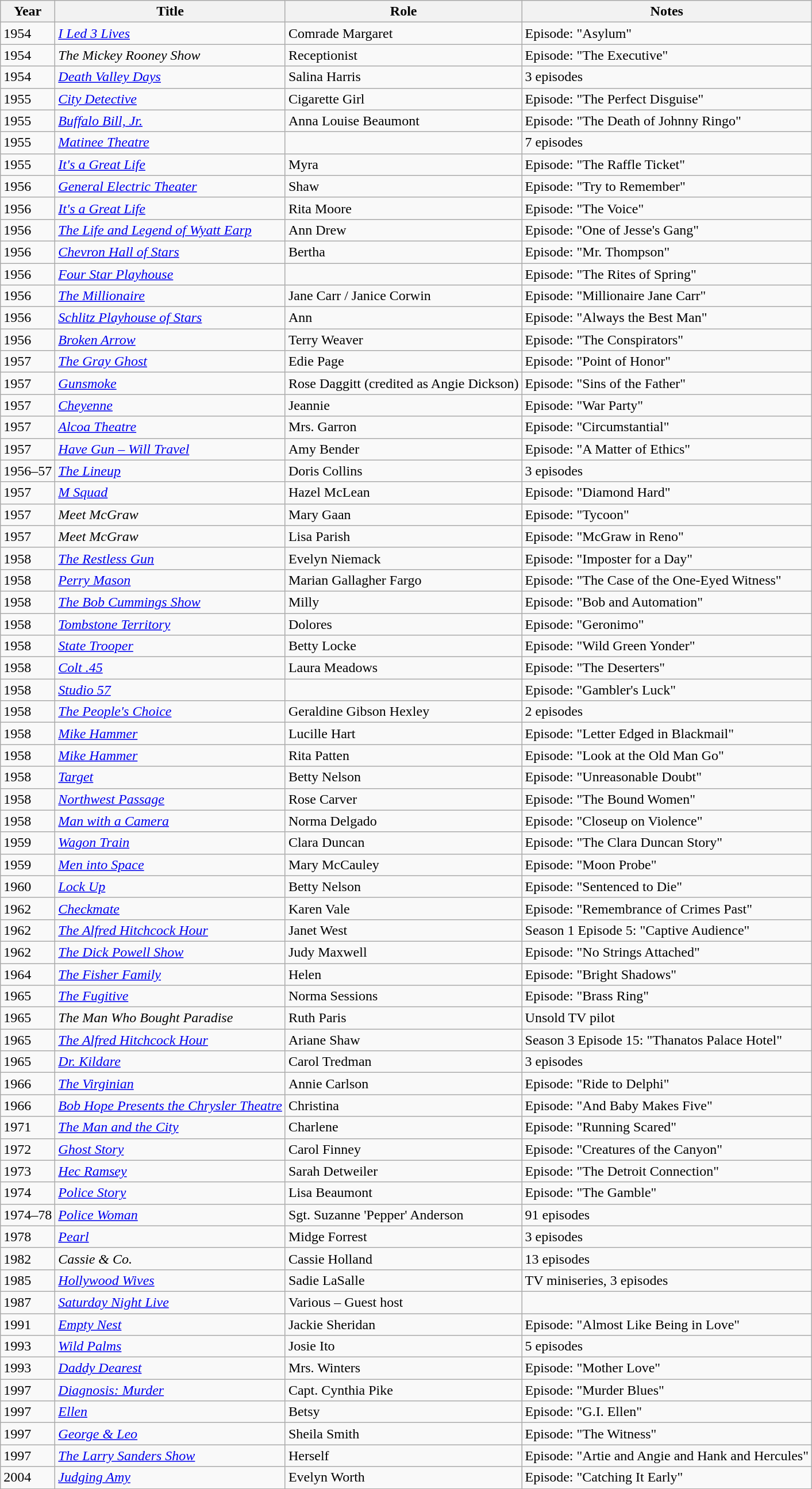<table class="wikitable sortable">
<tr>
<th>Year</th>
<th>Title</th>
<th>Role</th>
<th class="unsortable">Notes</th>
</tr>
<tr>
<td>1954</td>
<td><em><a href='#'>I Led 3 Lives</a></em></td>
<td>Comrade Margaret</td>
<td>Episode: "Asylum"</td>
</tr>
<tr>
<td>1954</td>
<td><em>The Mickey Rooney Show</em></td>
<td>Receptionist</td>
<td>Episode: "The Executive"</td>
</tr>
<tr>
<td>1954</td>
<td><em><a href='#'>Death Valley Days</a></em></td>
<td>Salina Harris</td>
<td>3 episodes</td>
</tr>
<tr>
<td>1955</td>
<td><em><a href='#'>City Detective</a></em></td>
<td>Cigarette Girl</td>
<td>Episode: "The Perfect Disguise"</td>
</tr>
<tr>
<td>1955</td>
<td><em><a href='#'>Buffalo Bill, Jr.</a></em></td>
<td>Anna Louise Beaumont</td>
<td>Episode: "The Death of Johnny Ringo"</td>
</tr>
<tr>
<td>1955</td>
<td><em><a href='#'>Matinee Theatre</a></em></td>
<td></td>
<td>7 episodes</td>
</tr>
<tr>
<td>1955</td>
<td><em><a href='#'>It's a Great Life</a></em></td>
<td>Myra</td>
<td>Episode: "The Raffle Ticket"</td>
</tr>
<tr>
<td>1956</td>
<td><em><a href='#'>General Electric Theater</a></em></td>
<td>Shaw</td>
<td>Episode: "Try to Remember"</td>
</tr>
<tr>
<td>1956</td>
<td><em><a href='#'>It's a Great Life</a></em></td>
<td>Rita Moore</td>
<td>Episode: "The Voice"</td>
</tr>
<tr>
<td>1956</td>
<td><em><a href='#'>The Life and Legend of Wyatt Earp</a></em></td>
<td>Ann Drew</td>
<td>Episode: "One of Jesse's Gang"</td>
</tr>
<tr>
<td>1956</td>
<td><em><a href='#'>Chevron Hall of Stars</a></em></td>
<td>Bertha</td>
<td>Episode: "Mr. Thompson"</td>
</tr>
<tr>
<td>1956</td>
<td><em><a href='#'>Four Star Playhouse</a></em></td>
<td></td>
<td>Episode: "The Rites of Spring"</td>
</tr>
<tr>
<td>1956</td>
<td><em><a href='#'>The Millionaire</a></em></td>
<td>Jane Carr / Janice Corwin</td>
<td>Episode: "Millionaire Jane Carr"</td>
</tr>
<tr>
<td>1956</td>
<td><em><a href='#'>Schlitz Playhouse of Stars</a></em></td>
<td>Ann</td>
<td>Episode: "Always the Best Man"</td>
</tr>
<tr>
<td>1956</td>
<td><em><a href='#'>Broken Arrow</a></em></td>
<td>Terry Weaver</td>
<td>Episode: "The Conspirators"</td>
</tr>
<tr>
<td>1957</td>
<td><em><a href='#'>The Gray Ghost</a></em></td>
<td>Edie Page</td>
<td>Episode: "Point of Honor"</td>
</tr>
<tr>
<td>1957</td>
<td><em><a href='#'>Gunsmoke</a></em></td>
<td>Rose Daggitt (credited as Angie Dickson)</td>
<td>Episode: "Sins of the Father"</td>
</tr>
<tr>
<td>1957</td>
<td><em><a href='#'>Cheyenne</a></em></td>
<td>Jeannie</td>
<td>Episode: "War Party"</td>
</tr>
<tr>
<td>1957</td>
<td><em><a href='#'>Alcoa Theatre</a></em></td>
<td>Mrs. Garron</td>
<td>Episode: "Circumstantial"</td>
</tr>
<tr>
<td>1957</td>
<td><em><a href='#'>Have Gun – Will Travel</a></em></td>
<td>Amy Bender</td>
<td>Episode: "A Matter of Ethics"</td>
</tr>
<tr>
<td>1956–57</td>
<td><em><a href='#'>The Lineup</a></em></td>
<td>Doris Collins</td>
<td>3 episodes</td>
</tr>
<tr>
<td>1957</td>
<td><em><a href='#'>M Squad</a></em></td>
<td>Hazel McLean</td>
<td>Episode: "Diamond Hard"</td>
</tr>
<tr>
<td>1957</td>
<td><em>Meet McGraw</em></td>
<td>Mary Gaan</td>
<td>Episode: "Tycoon"</td>
</tr>
<tr>
<td>1957</td>
<td><em>Meet McGraw</em></td>
<td>Lisa Parish</td>
<td>Episode: "McGraw in Reno"</td>
</tr>
<tr>
<td>1958</td>
<td><em><a href='#'>The Restless Gun</a></em></td>
<td>Evelyn Niemack</td>
<td>Episode: "Imposter for a Day"</td>
</tr>
<tr>
<td>1958</td>
<td><em><a href='#'>Perry Mason</a></em></td>
<td>Marian Gallagher Fargo</td>
<td>Episode: "The Case of the One-Eyed Witness"</td>
</tr>
<tr>
<td>1958</td>
<td><em><a href='#'>The Bob Cummings Show</a></em></td>
<td>Milly</td>
<td>Episode: "Bob and Automation"</td>
</tr>
<tr>
<td>1958</td>
<td><em><a href='#'>Tombstone Territory</a></em></td>
<td>Dolores</td>
<td>Episode: "Geronimo"</td>
</tr>
<tr>
<td>1958</td>
<td><em><a href='#'>State Trooper</a></em></td>
<td>Betty Locke</td>
<td>Episode: "Wild Green Yonder"</td>
</tr>
<tr>
<td>1958</td>
<td><em><a href='#'>Colt .45</a></em></td>
<td>Laura Meadows</td>
<td>Episode: "The Deserters"</td>
</tr>
<tr>
<td>1958</td>
<td><em><a href='#'>Studio 57</a></em></td>
<td></td>
<td>Episode: "Gambler's Luck"</td>
</tr>
<tr>
<td>1958</td>
<td><em><a href='#'>The People's Choice</a></em></td>
<td>Geraldine Gibson Hexley</td>
<td>2 episodes</td>
</tr>
<tr>
<td>1958</td>
<td><em><a href='#'>Mike Hammer</a></em></td>
<td>Lucille Hart</td>
<td>Episode: "Letter Edged in Blackmail"</td>
</tr>
<tr>
<td>1958</td>
<td><em><a href='#'>Mike Hammer</a></em></td>
<td>Rita Patten</td>
<td>Episode: "Look at the Old Man Go"</td>
</tr>
<tr>
<td>1958</td>
<td><em><a href='#'>Target</a></em></td>
<td>Betty Nelson</td>
<td>Episode: "Unreasonable Doubt"</td>
</tr>
<tr>
<td>1958</td>
<td><em><a href='#'>Northwest Passage</a></em></td>
<td>Rose Carver</td>
<td>Episode: "The Bound Women"</td>
</tr>
<tr>
<td>1958</td>
<td><em><a href='#'>Man with a Camera</a></em></td>
<td>Norma Delgado</td>
<td>Episode: "Closeup on Violence"</td>
</tr>
<tr>
<td>1959</td>
<td><em><a href='#'>Wagon Train</a></em></td>
<td>Clara Duncan</td>
<td>Episode: "The Clara Duncan Story"</td>
</tr>
<tr>
<td>1959</td>
<td><em><a href='#'>Men into Space</a></em></td>
<td>Mary McCauley</td>
<td>Episode: "Moon Probe"</td>
</tr>
<tr>
<td>1960</td>
<td><em><a href='#'>Lock Up</a></em></td>
<td>Betty Nelson</td>
<td>Episode: "Sentenced to Die"</td>
</tr>
<tr>
<td>1962</td>
<td><em><a href='#'>Checkmate</a></em></td>
<td>Karen Vale</td>
<td>Episode: "Remembrance of Crimes Past"</td>
</tr>
<tr>
<td>1962</td>
<td><em><a href='#'>The Alfred Hitchcock Hour</a></em></td>
<td>Janet West</td>
<td>Season 1 Episode 5: "Captive Audience"</td>
</tr>
<tr>
<td>1962</td>
<td><em><a href='#'>The Dick Powell Show</a></em></td>
<td>Judy Maxwell</td>
<td>Episode: "No Strings Attached"</td>
</tr>
<tr>
<td>1964</td>
<td><em><a href='#'>The Fisher Family</a></em></td>
<td>Helen</td>
<td>Episode: "Bright Shadows"</td>
</tr>
<tr>
<td>1965</td>
<td><em><a href='#'>The Fugitive</a></em></td>
<td>Norma Sessions</td>
<td>Episode: "Brass Ring"</td>
</tr>
<tr>
<td>1965</td>
<td><em>The Man Who Bought Paradise</em></td>
<td>Ruth Paris</td>
<td>Unsold TV pilot</td>
</tr>
<tr>
<td>1965</td>
<td><em><a href='#'>The Alfred Hitchcock Hour</a></em></td>
<td>Ariane Shaw</td>
<td>Season 3 Episode 15: "Thanatos Palace Hotel"</td>
</tr>
<tr>
<td>1965</td>
<td><em><a href='#'>Dr. Kildare</a></em></td>
<td>Carol Tredman</td>
<td>3 episodes</td>
</tr>
<tr>
<td>1966</td>
<td><em><a href='#'>The Virginian</a></em></td>
<td>Annie Carlson</td>
<td>Episode: "Ride to Delphi"</td>
</tr>
<tr>
<td>1966</td>
<td><em><a href='#'>Bob Hope Presents the Chrysler Theatre</a></em></td>
<td>Christina</td>
<td>Episode: "And Baby Makes Five"</td>
</tr>
<tr>
<td>1971</td>
<td><em><a href='#'>The Man and the City</a></em></td>
<td>Charlene</td>
<td>Episode: "Running Scared"</td>
</tr>
<tr>
<td>1972</td>
<td><em><a href='#'>Ghost Story</a></em></td>
<td>Carol Finney</td>
<td>Episode: "Creatures of the Canyon"</td>
</tr>
<tr>
<td>1973</td>
<td><em><a href='#'>Hec Ramsey</a></em></td>
<td>Sarah Detweiler</td>
<td>Episode: "The Detroit Connection"</td>
</tr>
<tr>
<td>1974</td>
<td><em><a href='#'>Police Story</a></em></td>
<td>Lisa Beaumont</td>
<td>Episode: "The Gamble"</td>
</tr>
<tr>
<td>1974–78</td>
<td><em><a href='#'>Police Woman</a></em></td>
<td>Sgt. Suzanne 'Pepper' Anderson</td>
<td>91 episodes</td>
</tr>
<tr>
<td>1978</td>
<td><em><a href='#'>Pearl</a></em></td>
<td>Midge Forrest</td>
<td>3 episodes</td>
</tr>
<tr>
<td>1982</td>
<td><em>Cassie & Co.</em></td>
<td>Cassie Holland</td>
<td>13 episodes</td>
</tr>
<tr>
<td>1985</td>
<td><em><a href='#'>Hollywood Wives</a></em></td>
<td>Sadie LaSalle</td>
<td>TV miniseries, 3 episodes</td>
</tr>
<tr>
<td>1987</td>
<td><em><a href='#'>Saturday Night Live</a></em></td>
<td>Various – Guest host</td>
<td></td>
</tr>
<tr>
<td>1991</td>
<td><em><a href='#'>Empty Nest</a></em></td>
<td>Jackie Sheridan</td>
<td>Episode: "Almost Like Being in Love"</td>
</tr>
<tr>
<td>1993</td>
<td><em><a href='#'>Wild Palms</a></em></td>
<td>Josie Ito</td>
<td>5 episodes</td>
</tr>
<tr>
<td>1993</td>
<td><em><a href='#'>Daddy Dearest</a></em></td>
<td>Mrs. Winters</td>
<td>Episode: "Mother Love"</td>
</tr>
<tr>
<td>1997</td>
<td><em><a href='#'>Diagnosis: Murder</a></em></td>
<td>Capt. Cynthia Pike</td>
<td>Episode: "Murder Blues"</td>
</tr>
<tr>
<td>1997</td>
<td><em><a href='#'>Ellen</a></em></td>
<td>Betsy</td>
<td>Episode: "G.I. Ellen"</td>
</tr>
<tr>
<td>1997</td>
<td><em><a href='#'>George & Leo</a></em></td>
<td>Sheila Smith</td>
<td>Episode: "The Witness"</td>
</tr>
<tr>
<td>1997</td>
<td><em><a href='#'>The Larry Sanders Show</a></em></td>
<td>Herself</td>
<td>Episode: "Artie and Angie and Hank and Hercules"</td>
</tr>
<tr>
<td>2004</td>
<td><em><a href='#'>Judging Amy</a></em></td>
<td>Evelyn Worth</td>
<td>Episode: "Catching It Early"</td>
</tr>
<tr>
</tr>
</table>
